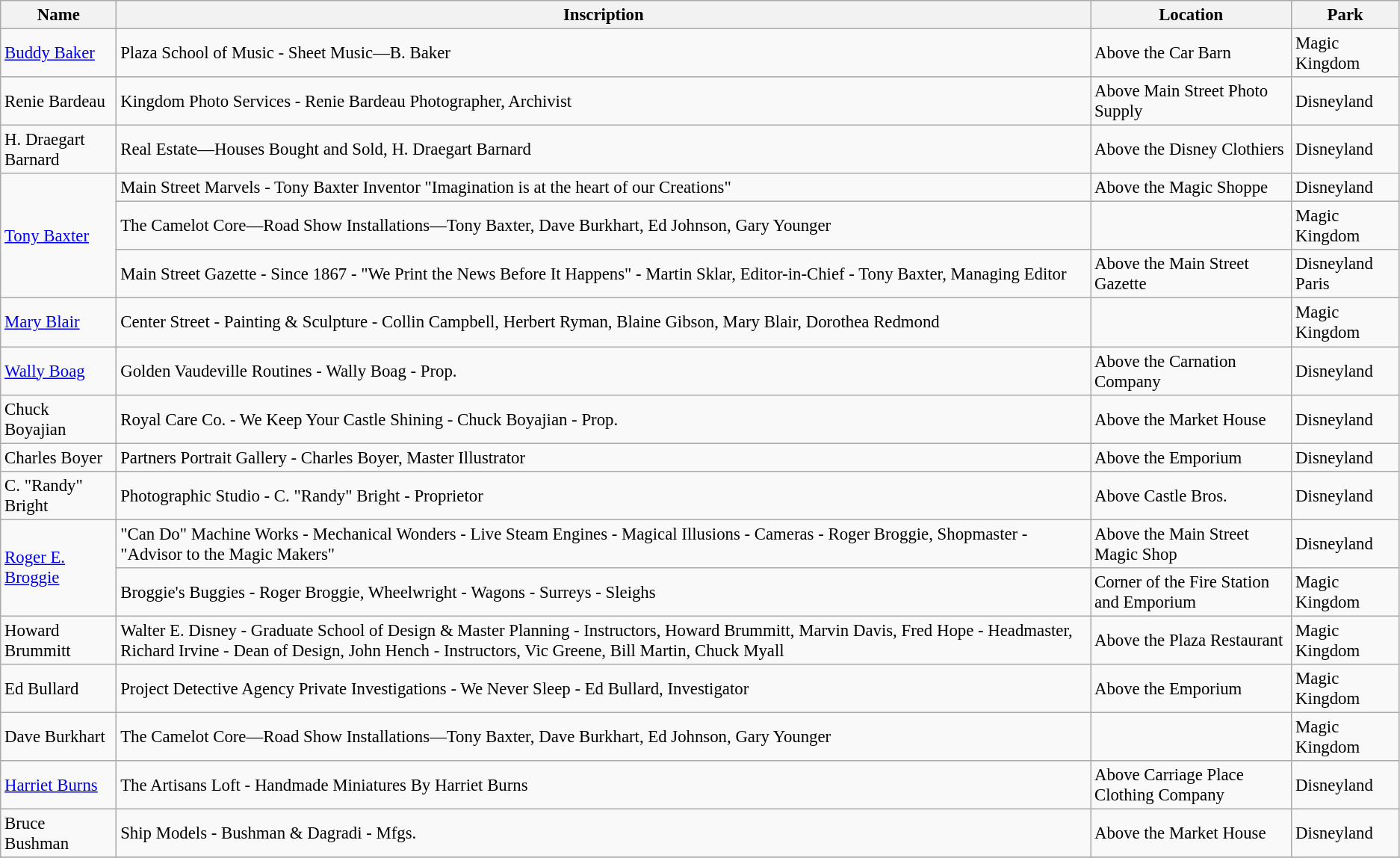<table class="wikitable" style="font-size: 95%">
<tr>
<th>Name</th>
<th>Inscription</th>
<th>Location</th>
<th>Park</th>
</tr>
<tr>
<td><a href='#'>Buddy Baker</a></td>
<td>Plaza School of Music - Sheet Music—B. Baker</td>
<td>Above the Car Barn</td>
<td>Magic Kingdom</td>
</tr>
<tr>
<td>Renie Bardeau</td>
<td>Kingdom Photo Services - Renie Bardeau Photographer, Archivist</td>
<td>Above Main Street Photo Supply</td>
<td>Disneyland</td>
</tr>
<tr>
<td>H. Draegart Barnard</td>
<td>Real Estate—Houses Bought and Sold, H. Draegart Barnard</td>
<td>Above the Disney Clothiers</td>
<td>Disneyland</td>
</tr>
<tr>
<td rowspan="3"><a href='#'>Tony Baxter</a></td>
<td>Main Street Marvels - Tony Baxter Inventor "Imagination is at the heart of our Creations"</td>
<td>Above the Magic Shoppe</td>
<td>Disneyland</td>
</tr>
<tr>
<td>The Camelot Core—Road Show Installations—Tony Baxter, Dave Burkhart, Ed Johnson, Gary Younger</td>
<td></td>
<td>Magic Kingdom</td>
</tr>
<tr>
<td>Main Street Gazette - Since 1867 - "We Print the News Before It Happens" - Martin Sklar, Editor-in-Chief - Tony Baxter, Managing Editor</td>
<td>Above the Main Street Gazette</td>
<td>Disneyland Paris</td>
</tr>
<tr>
<td><a href='#'>Mary Blair</a></td>
<td>Center Street - Painting & Sculpture - Collin Campbell, Herbert Ryman, Blaine Gibson, Mary Blair, Dorothea Redmond</td>
<td></td>
<td>Magic Kingdom</td>
</tr>
<tr>
<td><a href='#'>Wally Boag</a></td>
<td>Golden Vaudeville Routines - Wally Boag - Prop.</td>
<td>Above the Carnation Company</td>
<td>Disneyland</td>
</tr>
<tr>
<td>Chuck Boyajian</td>
<td>Royal Care Co. - We Keep Your Castle Shining - Chuck Boyajian - Prop.</td>
<td>Above the Market House</td>
<td>Disneyland</td>
</tr>
<tr>
<td>Charles Boyer</td>
<td>Partners Portrait Gallery - Charles Boyer, Master Illustrator</td>
<td>Above the Emporium</td>
<td>Disneyland</td>
</tr>
<tr>
<td>C. "Randy" Bright</td>
<td>Photographic Studio - C. "Randy" Bright - Proprietor</td>
<td>Above Castle Bros.</td>
<td>Disneyland</td>
</tr>
<tr>
<td rowspan="2"><a href='#'>Roger E. Broggie</a></td>
<td rowspan="1">"Can Do" Machine Works - Mechanical Wonders - Live Steam Engines - Magical Illusions - Cameras - Roger Broggie, Shopmaster - "Advisor to the Magic Makers"</td>
<td rowspan="1">Above the Main Street Magic Shop</td>
<td>Disneyland</td>
</tr>
<tr>
<td>Broggie's Buggies - Roger Broggie, Wheelwright - Wagons - Surreys - Sleighs</td>
<td>Corner of the Fire Station and Emporium</td>
<td>Magic Kingdom</td>
</tr>
<tr>
<td>Howard Brummitt</td>
<td>Walter E. Disney - Graduate School of Design & Master Planning - Instructors, Howard Brummitt, Marvin Davis, Fred Hope - Headmaster, Richard Irvine - Dean of Design, John Hench - Instructors, Vic Greene, Bill Martin, Chuck Myall</td>
<td>Above the Plaza Restaurant</td>
<td>Magic Kingdom</td>
</tr>
<tr>
<td>Ed Bullard</td>
<td>Project Detective Agency Private Investigations - We Never Sleep - Ed Bullard, Investigator</td>
<td>Above the Emporium</td>
<td>Magic Kingdom</td>
</tr>
<tr>
<td>Dave Burkhart</td>
<td>The Camelot Core—Road Show Installations—Tony Baxter, Dave Burkhart, Ed Johnson, Gary Younger</td>
<td></td>
<td>Magic Kingdom</td>
</tr>
<tr>
<td><a href='#'>Harriet Burns</a></td>
<td>The Artisans Loft - Handmade Miniatures By Harriet Burns</td>
<td>Above Carriage Place Clothing Company</td>
<td>Disneyland</td>
</tr>
<tr>
<td>Bruce Bushman</td>
<td>Ship Models - Bushman & Dagradi - Mfgs.</td>
<td>Above the Market House</td>
<td>Disneyland</td>
</tr>
<tr>
</tr>
</table>
